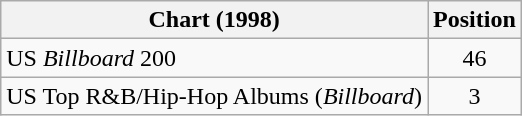<table class="wikitable sortable">
<tr>
<th>Chart (1998)</th>
<th>Position</th>
</tr>
<tr>
<td>US <em>Billboard</em> 200</td>
<td style="text-align:center;">46</td>
</tr>
<tr>
<td>US Top R&B/Hip-Hop Albums (<em>Billboard</em>)</td>
<td style="text-align:center;">3</td>
</tr>
</table>
